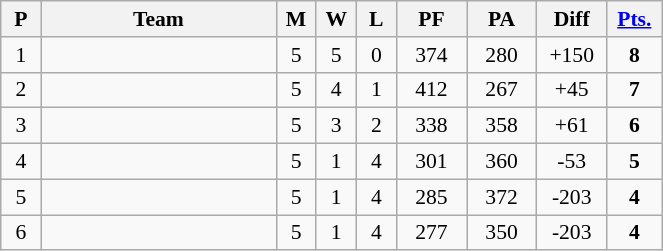<table class=wikitable style="font-size:90%;">
<tr align=center>
<th width=20px>P</th>
<th width=150px>Team</th>
<th width=20px>M</th>
<th width=20px>W</th>
<th width=20px>L</th>
<th width=40px>PF</th>
<th width=40px>PA</th>
<th width=40px>Diff</th>
<th width=30px><a href='#'>Pts.</a></th>
</tr>
<tr align=center>
<td>1</td>
<td align=left></td>
<td>5</td>
<td>5</td>
<td>0</td>
<td>374</td>
<td>280</td>
<td>+150</td>
<td><strong>8</strong></td>
</tr>
<tr align=center>
<td>2</td>
<td align=left></td>
<td>5</td>
<td>4</td>
<td>1</td>
<td>412</td>
<td>267</td>
<td>+45</td>
<td><strong>7</strong></td>
</tr>
<tr align=center>
<td>3</td>
<td align=left></td>
<td>5</td>
<td>3</td>
<td>2</td>
<td>338</td>
<td>358</td>
<td>+61</td>
<td><strong>6</strong></td>
</tr>
<tr align=center>
<td>4</td>
<td align=left></td>
<td>5</td>
<td>1</td>
<td>4</td>
<td>301</td>
<td>360</td>
<td>-53</td>
<td><strong>5</strong></td>
</tr>
<tr align=center>
<td>5</td>
<td align=left></td>
<td>5</td>
<td>1</td>
<td>4</td>
<td>285</td>
<td>372</td>
<td>-203</td>
<td><strong>4</strong></td>
</tr>
<tr align=center>
<td>6</td>
<td align=left></td>
<td>5</td>
<td>1</td>
<td>4</td>
<td>277</td>
<td>350</td>
<td>-203</td>
<td><strong>4</strong></td>
</tr>
</table>
